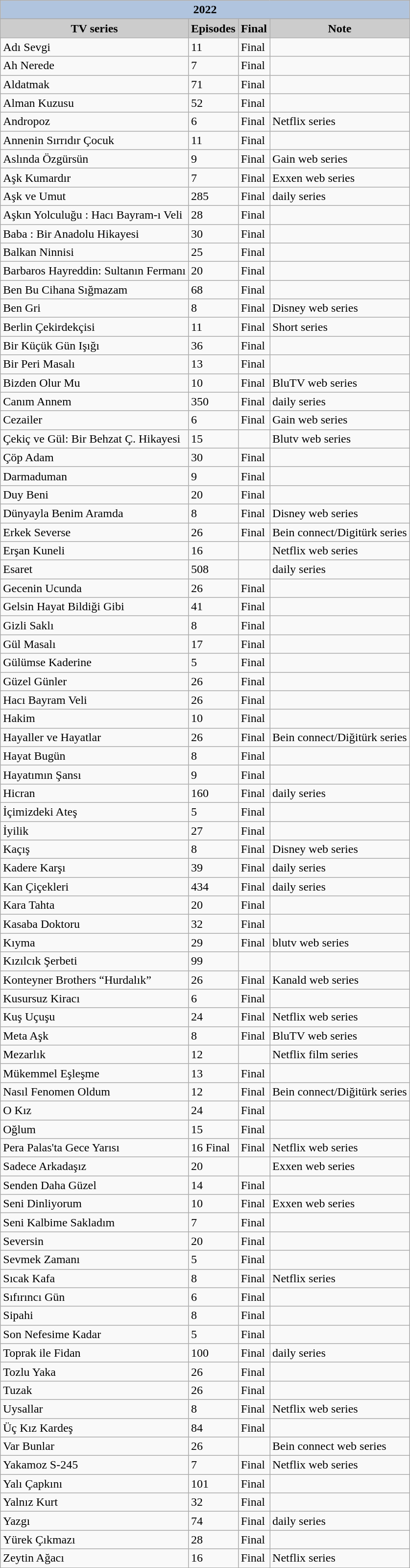<table class="wikitable sortable">
<tr>
<th colspan="4" style="background-color:LightSteelBlue">2022</th>
</tr>
<tr>
<th style="background-color:#CCCCCC">TV series</th>
<th style="background-color:#CCCCCC">Episodes</th>
<th style="background-color:#CCCCCC">Final</th>
<th style="background-color:#CCCCCC">Note</th>
</tr>
<tr>
<td>Adı Sevgi</td>
<td>11</td>
<td>Final</td>
<td></td>
</tr>
<tr>
<td>Ah Nerede</td>
<td>7</td>
<td>Final</td>
<td></td>
</tr>
<tr>
<td>Aldatmak</td>
<td>71</td>
<td>Final</td>
<td></td>
</tr>
<tr>
<td>Alman Kuzusu</td>
<td>52</td>
<td>Final</td>
<td></td>
</tr>
<tr>
<td>Andropoz</td>
<td>6</td>
<td>Final</td>
<td>Netflix series</td>
</tr>
<tr>
<td>Annenin Sırrıdır Çocuk</td>
<td>11</td>
<td>Final</td>
<td></td>
</tr>
<tr>
<td>Aslında Özgürsün</td>
<td>9</td>
<td>Final</td>
<td>Gain web series</td>
</tr>
<tr>
<td>Aşk Kumardır</td>
<td>7</td>
<td>Final</td>
<td>Exxen web series</td>
</tr>
<tr>
<td>Aşk ve Umut</td>
<td>285</td>
<td>Final</td>
<td>daily series</td>
</tr>
<tr>
<td>Aşkın Yolculuğu : Hacı Bayram-ı Veli</td>
<td>28</td>
<td>Final</td>
<td></td>
</tr>
<tr>
<td>Baba : Bir Anadolu Hikayesi</td>
<td>30</td>
<td>Final</td>
<td></td>
</tr>
<tr>
<td>Balkan Ninnisi</td>
<td>25</td>
<td>Final</td>
<td></td>
</tr>
<tr>
<td>Barbaros Hayreddin: Sultanın Fermanı</td>
<td>20</td>
<td>Final</td>
<td></td>
</tr>
<tr>
<td>Ben Bu Cihana Sığmazam</td>
<td>68</td>
<td>Final</td>
<td></td>
</tr>
<tr>
<td>Ben Gri</td>
<td>8</td>
<td>Final</td>
<td>Disney web series</td>
</tr>
<tr>
<td>Berlin Çekirdekçisi</td>
<td>11</td>
<td>Final</td>
<td>Short series</td>
</tr>
<tr>
<td>Bir Küçük Gün Işığı</td>
<td>36</td>
<td>Final</td>
<td></td>
</tr>
<tr>
<td>Bir Peri Masalı</td>
<td>13</td>
<td>Final</td>
<td></td>
</tr>
<tr>
<td>Bizden Olur Mu</td>
<td>10</td>
<td>Final</td>
<td>BluTV web series</td>
</tr>
<tr>
<td>Canım Annem</td>
<td>350</td>
<td>Final</td>
<td>daily series</td>
</tr>
<tr>
<td>Cezailer</td>
<td>6</td>
<td>Final</td>
<td>Gain web series</td>
</tr>
<tr>
<td>Çekiç ve Gül: Bir Behzat Ç. Hikayesi</td>
<td>15</td>
<td></td>
<td>Blutv web series</td>
</tr>
<tr>
<td>Çöp Adam</td>
<td>30</td>
<td>Final</td>
</tr>
<tr>
<td>Darmaduman</td>
<td>9</td>
<td>Final</td>
<td></td>
</tr>
<tr>
<td>Duy Beni</td>
<td>20</td>
<td>Final</td>
<td></td>
</tr>
<tr>
<td>Dünyayla Benim Aramda</td>
<td>8</td>
<td>Final</td>
<td>Disney web series</td>
</tr>
<tr>
<td>Erkek Severse</td>
<td>26</td>
<td>Final</td>
<td>Bein connect/Digitürk series</td>
</tr>
<tr>
<td>Erşan Kuneli</td>
<td>16</td>
<td></td>
<td>Netflix web series</td>
</tr>
<tr>
<td>Esaret</td>
<td>508</td>
<td></td>
<td>daily series</td>
</tr>
<tr>
<td>Gecenin Ucunda</td>
<td>26</td>
<td>Final</td>
<td></td>
</tr>
<tr>
<td>Gelsin Hayat Bildiği Gibi</td>
<td>41</td>
<td>Final</td>
<td></td>
</tr>
<tr>
<td>Gizli Saklı</td>
<td>8</td>
<td>Final</td>
<td></td>
</tr>
<tr>
<td>Gül Masalı</td>
<td>17</td>
<td>Final</td>
<td></td>
</tr>
<tr>
<td>Gülümse Kaderine</td>
<td>5</td>
<td>Final</td>
<td></td>
</tr>
<tr>
<td>Güzel Günler</td>
<td>26</td>
<td>Final</td>
<td></td>
</tr>
<tr>
<td>Hacı Bayram Veli</td>
<td>26</td>
<td>Final</td>
<td></td>
</tr>
<tr>
<td>Hakim</td>
<td>10</td>
<td>Final</td>
<td></td>
</tr>
<tr>
<td>Hayaller ve Hayatlar</td>
<td>26</td>
<td>Final</td>
<td>Bein connect/Diğitürk series</td>
</tr>
<tr>
<td>Hayat Bugün</td>
<td>8</td>
<td>Final</td>
<td></td>
</tr>
<tr>
<td>Hayatımın Şansı</td>
<td>9</td>
<td>Final</td>
<td></td>
</tr>
<tr>
<td>Hicran</td>
<td>160</td>
<td>Final</td>
<td>daily series</td>
</tr>
<tr>
<td>İçimizdeki Ateş</td>
<td>5</td>
<td>Final</td>
<td></td>
</tr>
<tr>
<td>İyilik</td>
<td>27</td>
<td>Final</td>
<td></td>
</tr>
<tr>
<td>Kaçış</td>
<td>8</td>
<td>Final</td>
<td>Disney web series</td>
</tr>
<tr>
<td>Kadere Karşı</td>
<td>39</td>
<td>Final</td>
<td>daily series</td>
</tr>
<tr>
<td>Kan Çiçekleri</td>
<td>434</td>
<td>Final</td>
<td>daily series</td>
</tr>
<tr>
<td>Kara Tahta</td>
<td>20</td>
<td>Final</td>
<td></td>
</tr>
<tr>
<td>Kasaba Doktoru</td>
<td>32</td>
<td>Final</td>
<td></td>
</tr>
<tr>
<td>Kıyma</td>
<td>29</td>
<td>Final</td>
<td>blutv web series</td>
</tr>
<tr>
<td>Kızılcık Şerbeti</td>
<td>99</td>
<td></td>
<td></td>
</tr>
<tr>
<td>Konteyner Brothers “Hurdalık”</td>
<td>26</td>
<td>Final</td>
<td>Kanald web series</td>
</tr>
<tr>
<td>Kusursuz Kiracı</td>
<td>6</td>
<td>Final</td>
<td></td>
</tr>
<tr>
<td>Kuş Uçuşu</td>
<td>24</td>
<td>Final</td>
<td>Netflix web series</td>
</tr>
<tr>
<td>Meta Aşk</td>
<td>8</td>
<td>Final</td>
<td>BluTV web series</td>
</tr>
<tr>
<td>Mezarlık</td>
<td>12</td>
<td></td>
<td>Netflix film series</td>
</tr>
<tr>
<td>Mükemmel Eşleşme</td>
<td>13</td>
<td>Final</td>
<td></td>
</tr>
<tr>
<td>Nasıl Fenomen Oldum</td>
<td>12</td>
<td>Final</td>
<td>Bein connect/Diğitürk series</td>
</tr>
<tr>
<td>O Kız</td>
<td>24</td>
<td>Final</td>
<td></td>
</tr>
<tr>
<td>Oğlum</td>
<td>15</td>
<td>Final</td>
<td></td>
</tr>
<tr>
<td>Pera Palas'ta Gece Yarısı</td>
<td>16 Final</td>
<td>Final</td>
<td>Netflix web series</td>
</tr>
<tr>
<td>Sadece Arkadaşız</td>
<td>20</td>
<td></td>
<td>Exxen web series</td>
</tr>
<tr>
<td>Senden Daha Güzel</td>
<td>14</td>
<td>Final</td>
<td></td>
</tr>
<tr>
<td>Seni Dinliyorum</td>
<td>10</td>
<td>Final</td>
<td>Exxen web series</td>
</tr>
<tr>
<td>Seni Kalbime Sakladım</td>
<td>7</td>
<td>Final</td>
<td></td>
</tr>
<tr>
<td>Seversin</td>
<td>20</td>
<td>Final</td>
<td></td>
</tr>
<tr>
<td>Sevmek Zamanı</td>
<td>5</td>
<td>Final</td>
<td></td>
</tr>
<tr>
<td>Sıcak Kafa</td>
<td>8</td>
<td>Final</td>
<td>Netflix series</td>
</tr>
<tr>
<td>Sıfırıncı Gün</td>
<td>6</td>
<td>Final</td>
<td></td>
</tr>
<tr>
<td>Sipahi</td>
<td>8</td>
<td>Final</td>
<td></td>
</tr>
<tr>
<td>Son Nefesime Kadar</td>
<td>5</td>
<td>Final</td>
<td></td>
</tr>
<tr>
<td>Toprak ile Fidan</td>
<td>100</td>
<td>Final</td>
<td>daily series</td>
</tr>
<tr>
<td>Tozlu Yaka</td>
<td>26</td>
<td>Final</td>
<td></td>
</tr>
<tr>
<td>Tuzak</td>
<td>26</td>
<td>Final</td>
<td></td>
</tr>
<tr>
<td>Uysallar</td>
<td>8</td>
<td>Final</td>
<td>Netflix web series</td>
</tr>
<tr>
<td>Üç Kız Kardeş</td>
<td>84</td>
<td>Final</td>
<td></td>
</tr>
<tr>
<td>Var Bunlar</td>
<td>26</td>
<td></td>
<td>Bein connect web series</td>
</tr>
<tr>
<td>Yakamoz S-245</td>
<td>7</td>
<td>Final</td>
<td>Netflix web series</td>
</tr>
<tr>
<td>Yalı Çapkını</td>
<td>101</td>
<td>Final</td>
<td></td>
</tr>
<tr>
<td>Yalnız Kurt</td>
<td>32</td>
<td>Final</td>
<td></td>
</tr>
<tr>
<td>Yazgı</td>
<td>74</td>
<td>Final</td>
<td>daily series</td>
</tr>
<tr>
<td>Yürek Çıkmazı</td>
<td>28</td>
<td>Final</td>
<td></td>
</tr>
<tr>
<td>Zeytin Ağacı</td>
<td>16</td>
<td>Final</td>
<td>Netflix series</td>
</tr>
</table>
